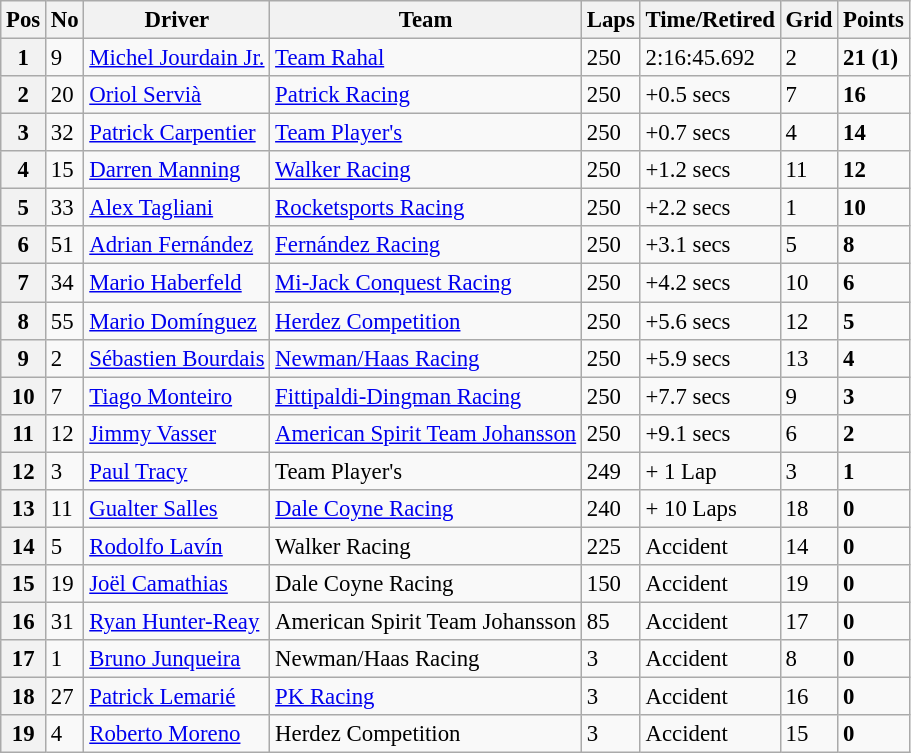<table class="wikitable" style="font-size:95%;">
<tr>
<th>Pos</th>
<th>No</th>
<th>Driver</th>
<th>Team</th>
<th>Laps</th>
<th>Time/Retired</th>
<th>Grid</th>
<th>Points</th>
</tr>
<tr>
<th>1</th>
<td>9</td>
<td> <a href='#'>Michel Jourdain Jr.</a></td>
<td><a href='#'>Team Rahal</a></td>
<td>250</td>
<td>2:16:45.692</td>
<td>2</td>
<td><strong>21 (1)</strong></td>
</tr>
<tr>
<th>2</th>
<td>20</td>
<td> <a href='#'>Oriol Servià</a></td>
<td><a href='#'>Patrick Racing</a></td>
<td>250</td>
<td>+0.5 secs</td>
<td>7</td>
<td><strong>16</strong></td>
</tr>
<tr>
<th>3</th>
<td>32</td>
<td> <a href='#'>Patrick Carpentier</a></td>
<td><a href='#'>Team Player's</a></td>
<td>250</td>
<td>+0.7 secs</td>
<td>4</td>
<td><strong>14</strong></td>
</tr>
<tr>
<th>4</th>
<td>15</td>
<td> <a href='#'>Darren Manning</a></td>
<td><a href='#'>Walker Racing</a></td>
<td>250</td>
<td>+1.2 secs</td>
<td>11</td>
<td><strong>12</strong></td>
</tr>
<tr>
<th>5</th>
<td>33</td>
<td> <a href='#'>Alex Tagliani</a></td>
<td><a href='#'>Rocketsports Racing</a></td>
<td>250</td>
<td>+2.2 secs</td>
<td>1</td>
<td><strong>10</strong></td>
</tr>
<tr>
<th>6</th>
<td>51</td>
<td> <a href='#'>Adrian Fernández</a></td>
<td><a href='#'>Fernández Racing</a></td>
<td>250</td>
<td>+3.1 secs</td>
<td>5</td>
<td><strong>8</strong></td>
</tr>
<tr>
<th>7</th>
<td>34</td>
<td> <a href='#'>Mario Haberfeld</a></td>
<td><a href='#'>Mi-Jack Conquest Racing</a></td>
<td>250</td>
<td>+4.2 secs</td>
<td>10</td>
<td><strong>6</strong></td>
</tr>
<tr>
<th>8</th>
<td>55</td>
<td> <a href='#'>Mario Domínguez</a></td>
<td><a href='#'>Herdez Competition</a></td>
<td>250</td>
<td>+5.6 secs</td>
<td>12</td>
<td><strong>5</strong></td>
</tr>
<tr>
<th>9</th>
<td>2</td>
<td> <a href='#'>Sébastien Bourdais</a></td>
<td><a href='#'>Newman/Haas Racing</a></td>
<td>250</td>
<td>+5.9 secs</td>
<td>13</td>
<td><strong>4</strong></td>
</tr>
<tr>
<th>10</th>
<td>7</td>
<td> <a href='#'>Tiago Monteiro</a></td>
<td><a href='#'>Fittipaldi-Dingman Racing</a></td>
<td>250</td>
<td>+7.7 secs</td>
<td>9</td>
<td><strong>3</strong></td>
</tr>
<tr>
<th>11</th>
<td>12</td>
<td> <a href='#'>Jimmy Vasser</a></td>
<td><a href='#'>American Spirit Team Johansson</a></td>
<td>250</td>
<td>+9.1 secs</td>
<td>6</td>
<td><strong>2</strong></td>
</tr>
<tr>
<th>12</th>
<td>3</td>
<td> <a href='#'>Paul Tracy</a></td>
<td>Team Player's</td>
<td>249</td>
<td>+ 1 Lap</td>
<td>3</td>
<td><strong>1</strong></td>
</tr>
<tr>
<th>13</th>
<td>11</td>
<td> <a href='#'>Gualter Salles</a></td>
<td><a href='#'>Dale Coyne Racing</a></td>
<td>240</td>
<td>+ 10 Laps</td>
<td>18</td>
<td><strong>0</strong></td>
</tr>
<tr>
<th>14</th>
<td>5</td>
<td> <a href='#'>Rodolfo Lavín</a></td>
<td>Walker Racing</td>
<td>225</td>
<td>Accident</td>
<td>14</td>
<td><strong>0</strong></td>
</tr>
<tr>
<th>15</th>
<td>19</td>
<td> <a href='#'>Joël Camathias</a></td>
<td>Dale Coyne Racing</td>
<td>150</td>
<td>Accident</td>
<td>19</td>
<td><strong>0</strong></td>
</tr>
<tr>
<th>16</th>
<td>31</td>
<td> <a href='#'>Ryan Hunter-Reay</a></td>
<td>American Spirit Team Johansson</td>
<td>85</td>
<td>Accident</td>
<td>17</td>
<td><strong>0</strong></td>
</tr>
<tr>
<th>17</th>
<td>1</td>
<td> <a href='#'>Bruno Junqueira</a></td>
<td>Newman/Haas Racing</td>
<td>3</td>
<td>Accident</td>
<td>8</td>
<td><strong>0</strong></td>
</tr>
<tr>
<th>18</th>
<td>27</td>
<td> <a href='#'>Patrick Lemarié</a></td>
<td><a href='#'>PK Racing</a></td>
<td>3</td>
<td>Accident</td>
<td>16</td>
<td><strong>0</strong></td>
</tr>
<tr>
<th>19</th>
<td>4</td>
<td> <a href='#'>Roberto Moreno</a></td>
<td>Herdez Competition</td>
<td>3</td>
<td>Accident</td>
<td>15</td>
<td><strong>0</strong></td>
</tr>
</table>
